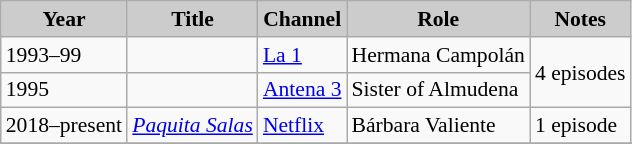<table class="wikitable" style="font-size:90%;">
<tr>
<th style="background: #CCCCCC;">Year</th>
<th style="background: #CCCCCC;">Title</th>
<th style="background: #CCCCCC;">Channel</th>
<th style="background: #CCCCCC;">Role</th>
<th style="background: #CCCCCC;">Notes</th>
</tr>
<tr>
<td>1993–99</td>
<td><em></em></td>
<td><a href='#'>La 1</a></td>
<td>Hermana Campolán</td>
<td rowspan="2">4 episodes</td>
</tr>
<tr>
<td>1995</td>
<td><em></em></td>
<td><a href='#'>Antena 3</a></td>
<td>Sister of Almudena</td>
</tr>
<tr>
<td>2018–present</td>
<td><em><a href='#'>Paquita Salas</a></em></td>
<td><a href='#'>Netflix</a></td>
<td>Bárbara Valiente</td>
<td>1 episode</td>
</tr>
<tr>
</tr>
</table>
